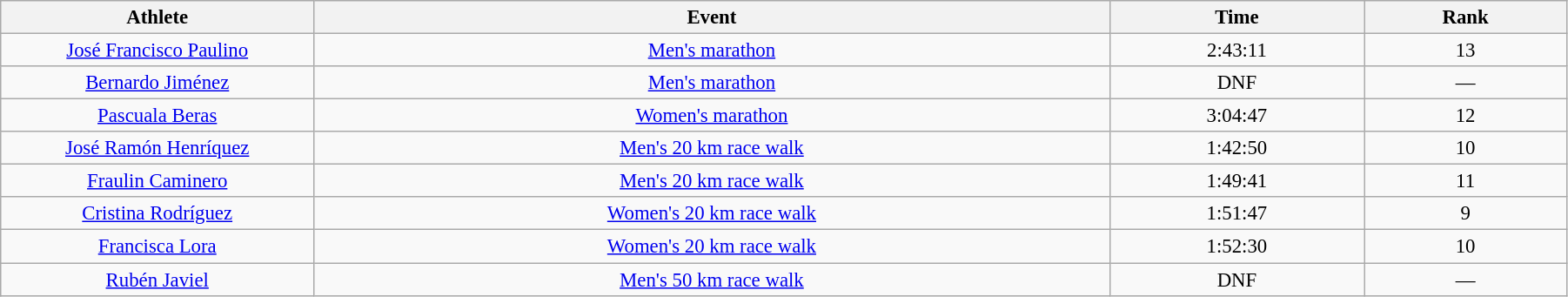<table class="wikitable" style="font-size:95%; text-align:center;" width="95%">
<tr>
<th>Athlete</th>
<th>Event</th>
<th>Time</th>
<th>Rank</th>
</tr>
<tr>
<td width=20%><a href='#'>José Francisco Paulino</a></td>
<td><a href='#'>Men's marathon</a></td>
<td>2:43:11</td>
<td>13</td>
</tr>
<tr>
<td width=20%><a href='#'>Bernardo Jiménez</a></td>
<td><a href='#'>Men's marathon</a></td>
<td>DNF</td>
<td>—</td>
</tr>
<tr>
<td width=20%><a href='#'>Pascuala Beras</a></td>
<td><a href='#'>Women's marathon</a></td>
<td>3:04:47</td>
<td>12</td>
</tr>
<tr>
<td width=20%><a href='#'>José Ramón Henríquez</a></td>
<td><a href='#'>Men's 20 km race walk</a></td>
<td>1:42:50</td>
<td>10</td>
</tr>
<tr>
<td width=20%><a href='#'>Fraulin Caminero</a></td>
<td><a href='#'>Men's 20 km race walk</a></td>
<td>1:49:41</td>
<td>11</td>
</tr>
<tr>
<td width=20%><a href='#'>Cristina Rodríguez</a></td>
<td><a href='#'>Women's 20 km race walk</a></td>
<td>1:51:47</td>
<td>9</td>
</tr>
<tr>
<td width=20%><a href='#'>Francisca Lora</a></td>
<td><a href='#'>Women's 20 km race walk</a></td>
<td>1:52:30</td>
<td>10</td>
</tr>
<tr>
<td width=20%><a href='#'>Rubén Javiel</a></td>
<td><a href='#'>Men's 50 km race walk</a></td>
<td>DNF</td>
<td>—</td>
</tr>
</table>
